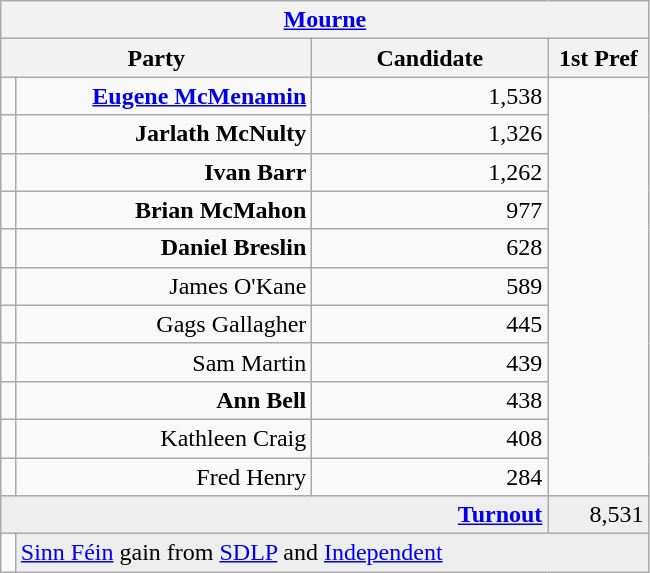<table class="wikitable">
<tr>
<th colspan="4" align="center"><a href='#'>Mourne</a></th>
</tr>
<tr>
<th colspan="2" align="center" width=200>Party</th>
<th width=150>Candidate</th>
<th width=60>1st Pref</th>
</tr>
<tr>
<td></td>
<td align="right"><strong><a href='#'>Eugene McMenamin</a></strong></td>
<td align="right">1,538</td>
</tr>
<tr>
<td></td>
<td align="right"><strong>Jarlath McNulty</strong></td>
<td align="right">1,326</td>
</tr>
<tr>
<td></td>
<td align="right"><strong>Ivan Barr</strong></td>
<td align="right">1,262</td>
</tr>
<tr>
<td></td>
<td align="right"><strong>Brian McMahon</strong></td>
<td align="right">977</td>
</tr>
<tr>
<td></td>
<td align="right"><strong>Daniel Breslin</strong></td>
<td align="right">628</td>
</tr>
<tr>
<td></td>
<td align="right">James O'Kane</td>
<td align="right">589</td>
</tr>
<tr>
<td></td>
<td align="right">Gags Gallagher</td>
<td align="right">445</td>
</tr>
<tr>
<td></td>
<td align="right">Sam Martin</td>
<td align="right">439</td>
</tr>
<tr>
<td></td>
<td align="right"><strong>Ann Bell</strong></td>
<td align="right">438</td>
</tr>
<tr>
<td></td>
<td align="right">Kathleen Craig</td>
<td align="right">408</td>
</tr>
<tr>
<td></td>
<td align="right">Fred Henry</td>
<td align="right">284</td>
</tr>
<tr bgcolor="EEEEEE">
<td colspan=3 align="right"><strong><a href='#'>Turnout</a></strong></td>
<td align="right">8,531</td>
</tr>
<tr>
<td bgcolor=></td>
<td colspan=3 bgcolor="EEEEEE"><a href='#'>Sinn Féin</a> gain from <a href='#'>SDLP</a> and <a href='#'>Independent</a></td>
</tr>
</table>
